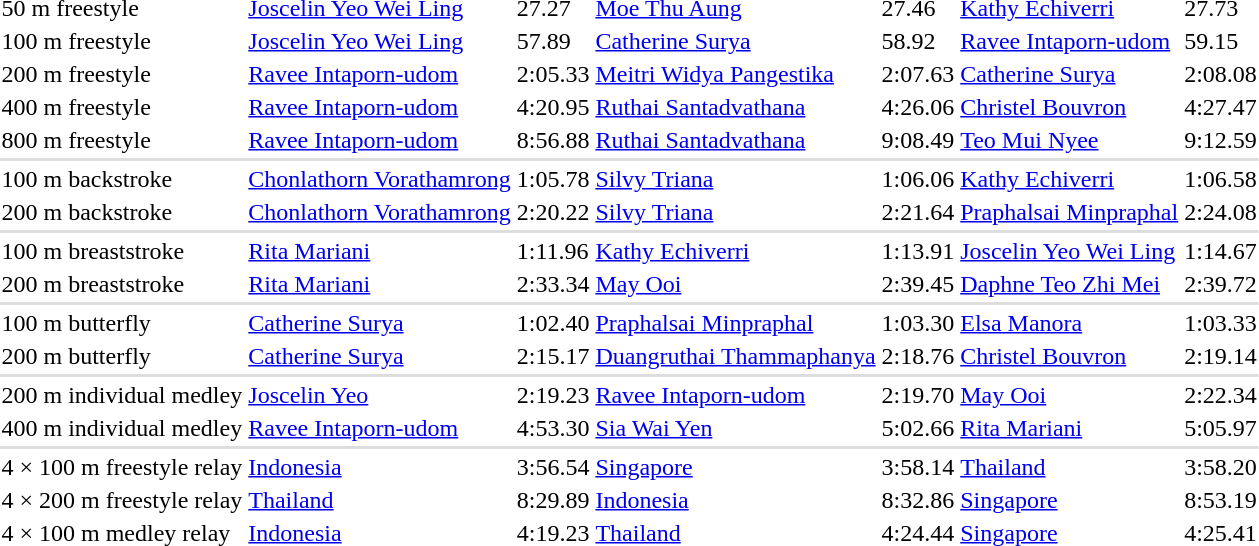<table>
<tr>
<td>50 m freestyle</td>
<td> <a href='#'>Joscelin Yeo Wei Ling</a></td>
<td>27.27</td>
<td> <a href='#'>Moe Thu Aung</a></td>
<td>27.46</td>
<td> <a href='#'>Kathy Echiverri</a></td>
<td>27.73</td>
</tr>
<tr>
<td>100 m freestyle</td>
<td> <a href='#'>Joscelin Yeo Wei Ling</a></td>
<td>57.89</td>
<td> <a href='#'>Catherine Surya</a></td>
<td>58.92</td>
<td> <a href='#'>Ravee Intaporn-udom</a></td>
<td>59.15</td>
</tr>
<tr>
<td>200 m freestyle</td>
<td> <a href='#'>Ravee Intaporn-udom</a></td>
<td>2:05.33</td>
<td> <a href='#'>Meitri Widya Pangestika</a></td>
<td>2:07.63</td>
<td> <a href='#'>Catherine Surya</a></td>
<td>2:08.08</td>
</tr>
<tr>
<td>400 m freestyle</td>
<td> <a href='#'>Ravee Intaporn-udom</a></td>
<td>4:20.95</td>
<td> <a href='#'>Ruthai Santadvathana</a></td>
<td>4:26.06</td>
<td> <a href='#'>Christel Bouvron</a></td>
<td>4:27.47</td>
</tr>
<tr>
<td>800 m freestyle</td>
<td> <a href='#'>Ravee Intaporn-udom</a></td>
<td>8:56.88</td>
<td> <a href='#'>Ruthai Santadvathana</a></td>
<td>9:08.49</td>
<td> <a href='#'>Teo Mui Nyee</a></td>
<td>9:12.59</td>
</tr>
<tr style="background:#ddd;">
<td colspan=7></td>
</tr>
<tr>
<td>100 m backstroke</td>
<td> <a href='#'>Chonlathorn Vorathamrong</a></td>
<td>1:05.78</td>
<td> <a href='#'>Silvy Triana</a></td>
<td>1:06.06</td>
<td> <a href='#'>Kathy Echiverri</a></td>
<td>1:06.58</td>
</tr>
<tr>
<td>200 m backstroke</td>
<td> <a href='#'>Chonlathorn Vorathamrong</a></td>
<td>2:20.22</td>
<td> <a href='#'>Silvy Triana</a></td>
<td>2:21.64</td>
<td> <a href='#'>Praphalsai Minpraphal</a></td>
<td>2:24.08</td>
</tr>
<tr style="background:#ddd;">
<td colspan=7></td>
</tr>
<tr>
<td>100 m breaststroke</td>
<td> <a href='#'>Rita Mariani</a></td>
<td>1:11.96</td>
<td> <a href='#'>Kathy Echiverri</a></td>
<td>1:13.91</td>
<td> <a href='#'>Joscelin Yeo Wei Ling</a></td>
<td>1:14.67</td>
</tr>
<tr>
<td>200 m breaststroke</td>
<td> <a href='#'>Rita Mariani</a></td>
<td>2:33.34</td>
<td> <a href='#'>May Ooi</a></td>
<td>2:39.45</td>
<td> <a href='#'>Daphne Teo Zhi Mei</a></td>
<td>2:39.72</td>
</tr>
<tr style="background:#ddd;">
<td colspan=7></td>
</tr>
<tr>
<td>100 m butterfly</td>
<td> <a href='#'>Catherine Surya</a></td>
<td>1:02.40</td>
<td> <a href='#'>Praphalsai Minpraphal</a></td>
<td>1:03.30</td>
<td> <a href='#'>Elsa Manora</a></td>
<td>1:03.33</td>
</tr>
<tr>
<td>200 m butterfly</td>
<td> <a href='#'>Catherine Surya</a></td>
<td>2:15.17</td>
<td> <a href='#'>Duangruthai Thammaphanya</a></td>
<td>2:18.76</td>
<td> <a href='#'>Christel Bouvron</a></td>
<td>2:19.14</td>
</tr>
<tr style="background:#ddd;">
<td colspan=7></td>
</tr>
<tr>
<td>200 m individual medley</td>
<td> <a href='#'>Joscelin Yeo</a></td>
<td>2:19.23</td>
<td> <a href='#'>Ravee Intaporn-udom</a></td>
<td>2:19.70</td>
<td> <a href='#'>May Ooi</a></td>
<td>2:22.34</td>
</tr>
<tr>
<td>400 m individual medley</td>
<td> <a href='#'>Ravee Intaporn-udom</a></td>
<td>4:53.30</td>
<td> <a href='#'>Sia Wai Yen</a></td>
<td>5:02.66</td>
<td> <a href='#'>Rita Mariani</a></td>
<td>5:05.97</td>
</tr>
<tr style="background:#ddd;">
<td colspan=7></td>
</tr>
<tr>
<td>4 × 100 m freestyle relay</td>
<td> <a href='#'>Indonesia</a></td>
<td>3:56.54</td>
<td> <a href='#'>Singapore</a></td>
<td>3:58.14</td>
<td> <a href='#'>Thailand</a></td>
<td>3:58.20</td>
</tr>
<tr>
<td>4 × 200 m freestyle relay</td>
<td> <a href='#'>Thailand</a></td>
<td>8:29.89</td>
<td> <a href='#'>Indonesia</a></td>
<td>8:32.86</td>
<td> <a href='#'>Singapore</a></td>
<td>8:53.19</td>
</tr>
<tr>
<td>4 × 100 m medley relay</td>
<td> <a href='#'>Indonesia</a></td>
<td>4:19.23</td>
<td> <a href='#'>Thailand</a></td>
<td>4:24.44</td>
<td> <a href='#'>Singapore</a></td>
<td>4:25.41</td>
</tr>
</table>
